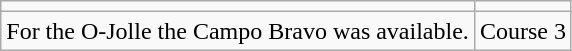<table class="wikitable" style="text-align:center;">
<tr>
<td></td>
<td></td>
</tr>
<tr>
<td>For the O-Jolle the Campo Bravo was available.</td>
<td>Course 3</td>
</tr>
</table>
